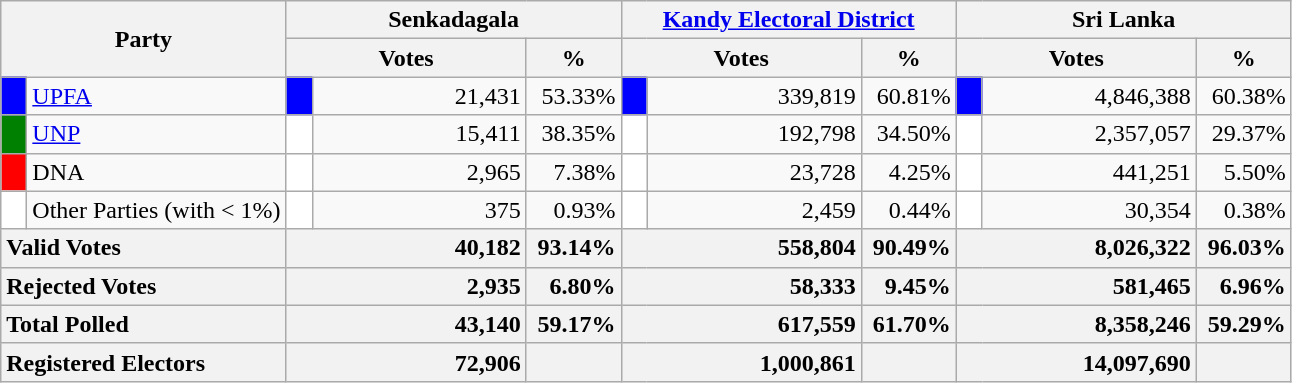<table class="wikitable">
<tr>
<th colspan="2" width="144px"rowspan="2">Party</th>
<th colspan="3" width="216px">Senkadagala</th>
<th colspan="3" width="216px"><a href='#'>Kandy Electoral District</a></th>
<th colspan="3" width="216px">Sri Lanka</th>
</tr>
<tr>
<th colspan="2" width="144px">Votes</th>
<th>%</th>
<th colspan="2" width="144px">Votes</th>
<th>%</th>
<th colspan="2" width="144px">Votes</th>
<th>%</th>
</tr>
<tr>
<td style="background-color:blue;" width="10px"></td>
<td style="text-align:left;"><a href='#'>UPFA</a></td>
<td style="background-color:blue;" width="10px"></td>
<td style="text-align:right;">21,431</td>
<td style="text-align:right;">53.33%</td>
<td style="background-color:blue;" width="10px"></td>
<td style="text-align:right;">339,819</td>
<td style="text-align:right;">60.81%</td>
<td style="background-color:blue;" width="10px"></td>
<td style="text-align:right;">4,846,388</td>
<td style="text-align:right;">60.38%</td>
</tr>
<tr>
<td style="background-color:green;" width="10px"></td>
<td style="text-align:left;"><a href='#'>UNP</a></td>
<td style="background-color:white;" width="10px"></td>
<td style="text-align:right;">15,411</td>
<td style="text-align:right;">38.35%</td>
<td style="background-color:white;" width="10px"></td>
<td style="text-align:right;">192,798</td>
<td style="text-align:right;">34.50%</td>
<td style="background-color:white;" width="10px"></td>
<td style="text-align:right;">2,357,057</td>
<td style="text-align:right;">29.37%</td>
</tr>
<tr>
<td style="background-color:red;" width="10px"></td>
<td style="text-align:left;">DNA</td>
<td style="background-color:white;" width="10px"></td>
<td style="text-align:right;">2,965</td>
<td style="text-align:right;">7.38%</td>
<td style="background-color:white;" width="10px"></td>
<td style="text-align:right;">23,728</td>
<td style="text-align:right;">4.25%</td>
<td style="background-color:white;" width="10px"></td>
<td style="text-align:right;">441,251</td>
<td style="text-align:right;">5.50%</td>
</tr>
<tr>
<td style="background-color:white;" width="10px"></td>
<td style="text-align:left;">Other Parties (with < 1%)</td>
<td style="background-color:white;" width="10px"></td>
<td style="text-align:right;">375</td>
<td style="text-align:right;">0.93%</td>
<td style="background-color:white;" width="10px"></td>
<td style="text-align:right;">2,459</td>
<td style="text-align:right;">0.44%</td>
<td style="background-color:white;" width="10px"></td>
<td style="text-align:right;">30,354</td>
<td style="text-align:right;">0.38%</td>
</tr>
<tr>
<th colspan="2" width="144px"style="text-align:left;">Valid Votes</th>
<th style="text-align:right;"colspan="2" width="144px">40,182</th>
<th style="text-align:right;">93.14%</th>
<th style="text-align:right;"colspan="2" width="144px">558,804</th>
<th style="text-align:right;">90.49%</th>
<th style="text-align:right;"colspan="2" width="144px">8,026,322</th>
<th style="text-align:right;">96.03%</th>
</tr>
<tr>
<th colspan="2" width="144px"style="text-align:left;">Rejected Votes</th>
<th style="text-align:right;"colspan="2" width="144px">2,935</th>
<th style="text-align:right;">6.80%</th>
<th style="text-align:right;"colspan="2" width="144px">58,333</th>
<th style="text-align:right;">9.45%</th>
<th style="text-align:right;"colspan="2" width="144px">581,465</th>
<th style="text-align:right;">6.96%</th>
</tr>
<tr>
<th colspan="2" width="144px"style="text-align:left;">Total Polled</th>
<th style="text-align:right;"colspan="2" width="144px">43,140</th>
<th style="text-align:right;">59.17%</th>
<th style="text-align:right;"colspan="2" width="144px">617,559</th>
<th style="text-align:right;">61.70%</th>
<th style="text-align:right;"colspan="2" width="144px">8,358,246</th>
<th style="text-align:right;">59.29%</th>
</tr>
<tr>
<th colspan="2" width="144px"style="text-align:left;">Registered Electors</th>
<th style="text-align:right;"colspan="2" width="144px">72,906</th>
<th></th>
<th style="text-align:right;"colspan="2" width="144px">1,000,861</th>
<th></th>
<th style="text-align:right;"colspan="2" width="144px">14,097,690</th>
<th></th>
</tr>
</table>
